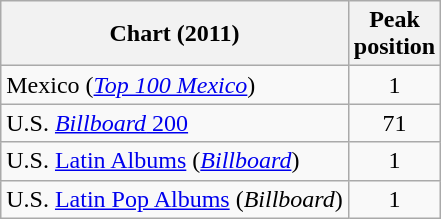<table class="wikitable">
<tr>
<th align="left">Chart (2011)</th>
<th align="left">Peak<br>position</th>
</tr>
<tr>
<td align="left">Mexico (<em><a href='#'>Top 100 Mexico</a></em>)</td>
<td align="center">1</td>
</tr>
<tr>
<td align="left">U.S. <a href='#'><em>Billboard</em> 200</a></td>
<td align="center">71</td>
</tr>
<tr>
<td align="left">U.S. <a href='#'>Latin Albums</a> (<a href='#'><em>Billboard</em></a>)</td>
<td align="center">1</td>
</tr>
<tr>
<td align="left">U.S. <a href='#'>Latin Pop Albums</a> (<em>Billboard</em>)</td>
<td align="center">1</td>
</tr>
</table>
